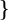<table>
<tr>
<td><br>

}







</td>
<td><br>









</td>
</tr>
</table>
